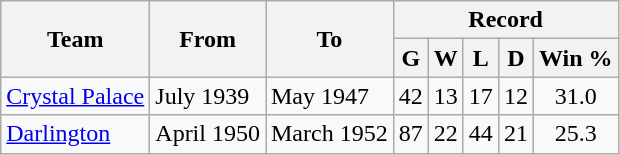<table class="wikitable" style="text-align: center">
<tr>
<th rowspan="2">Team</th>
<th rowspan="2">From</th>
<th rowspan="2">To</th>
<th colspan="5">Record</th>
</tr>
<tr>
<th>G</th>
<th>W</th>
<th>L</th>
<th>D</th>
<th>Win %</th>
</tr>
<tr>
<td align=left><a href='#'>Crystal Palace</a></td>
<td align=left>July 1939</td>
<td align=left>May 1947</td>
<td>42</td>
<td>13</td>
<td>17</td>
<td>12</td>
<td>31.0</td>
</tr>
<tr>
<td align=left><a href='#'>Darlington</a></td>
<td align=left>April 1950</td>
<td align=left>March 1952</td>
<td>87</td>
<td>22</td>
<td>44</td>
<td>21</td>
<td>25.3</td>
</tr>
</table>
